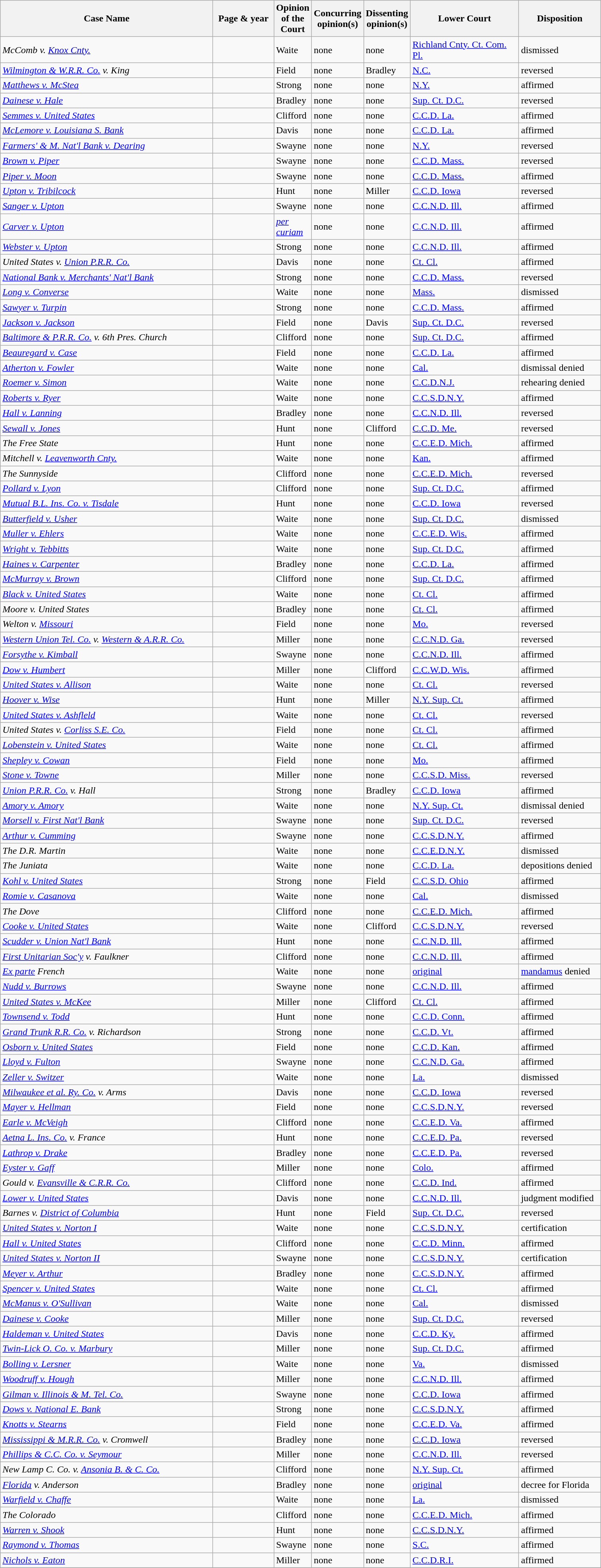<table class="wikitable sortable">
<tr>
<th scope="col" style="width: 350px;">Case Name</th>
<th scope="col" style="width: 95px;">Page & year</th>
<th scope="col" style="width: 10px;">Opinion of the Court</th>
<th scope="col" style="width: 10px;">Concurring opinion(s)</th>
<th scope="col" style="width: 10px;">Dissenting opinion(s)</th>
<th scope="col" style="width: 175px;">Lower Court</th>
<th scope="col" style="width: 130px;">Disposition</th>
</tr>
<tr>
<td><em>McComb v. <a href='#'>Knox Cnty.</a></em></td>
<td align="right"></td>
<td>Waite</td>
<td>none</td>
<td>none</td>
<td><a href='#'>Richland Cnty. Ct. Com. Pl.</a></td>
<td>dismissed</td>
</tr>
<tr>
<td><em><a href='#'>Wilmington & W.R.R. Co.</a> v. King</em></td>
<td align="right"></td>
<td>Field</td>
<td>none</td>
<td>Bradley</td>
<td><a href='#'>N.C.</a></td>
<td>reversed</td>
</tr>
<tr>
<td><em><a href='#'>Matthews v. McStea</a></em></td>
<td align="right"></td>
<td>Strong</td>
<td>none</td>
<td>none</td>
<td><a href='#'>N.Y.</a></td>
<td>affirmed</td>
</tr>
<tr>
<td><em><a href='#'>Dainese v. Hale</a></em></td>
<td align="right"></td>
<td>Bradley</td>
<td>none</td>
<td>none</td>
<td><a href='#'>Sup. Ct. D.C.</a></td>
<td>reversed</td>
</tr>
<tr>
<td><em><a href='#'>Semmes v. United States</a></em></td>
<td align="right"></td>
<td>Clifford</td>
<td>none</td>
<td>none</td>
<td><a href='#'>C.C.D. La.</a></td>
<td>affirmed</td>
</tr>
<tr>
<td><em><a href='#'>McLemore v. Louisiana S. Bank</a></em></td>
<td align="right"></td>
<td>Davis</td>
<td>none</td>
<td>none</td>
<td><a href='#'>C.C.D. La.</a></td>
<td>affirmed</td>
</tr>
<tr>
<td><em><a href='#'>Farmers' & M. Nat'l Bank v. Dearing</a></em></td>
<td align="right"></td>
<td>Swayne</td>
<td>none</td>
<td>none</td>
<td><a href='#'>N.Y.</a></td>
<td>reversed</td>
</tr>
<tr>
<td><em><a href='#'>Brown v. Piper</a></em></td>
<td align="right"></td>
<td>Swayne</td>
<td>none</td>
<td>none</td>
<td><a href='#'>C.C.D. Mass.</a></td>
<td>reversed</td>
</tr>
<tr>
<td><em><a href='#'>Piper v. Moon</a></em></td>
<td align="right"></td>
<td>Swayne</td>
<td>none</td>
<td>none</td>
<td><a href='#'>C.C.D. Mass.</a></td>
<td>affirmed</td>
</tr>
<tr>
<td><em><a href='#'>Upton v. Tribilcock</a></em></td>
<td align="right"></td>
<td>Hunt</td>
<td>none</td>
<td>Miller</td>
<td><a href='#'>C.C.D. Iowa</a></td>
<td>reversed</td>
</tr>
<tr>
<td><em><a href='#'>Sanger v. Upton</a></em></td>
<td align="right"></td>
<td>Swayne</td>
<td>none</td>
<td>none</td>
<td><a href='#'>C.C.N.D. Ill.</a></td>
<td>affirmed</td>
</tr>
<tr>
<td><em><a href='#'>Carver v. Upton</a></em></td>
<td align="right"></td>
<td><em><a href='#'>per curiam</a></em></td>
<td>none</td>
<td>none</td>
<td><a href='#'>C.C.N.D. Ill.</a></td>
<td>affirmed</td>
</tr>
<tr>
<td><em><a href='#'>Webster v. Upton</a></em></td>
<td align="right"></td>
<td>Strong</td>
<td>none</td>
<td>none</td>
<td><a href='#'>C.C.N.D. Ill.</a></td>
<td>affirmed</td>
</tr>
<tr>
<td><em>United States v. <a href='#'>Union P.R.R. Co.</a></em></td>
<td align="right"></td>
<td>Davis</td>
<td>none</td>
<td>none</td>
<td><a href='#'>Ct. Cl.</a></td>
<td>affirmed</td>
</tr>
<tr>
<td><em><a href='#'>National Bank v. Merchants' Nat'l Bank</a></em></td>
<td align="right"></td>
<td>Strong</td>
<td>none</td>
<td>none</td>
<td><a href='#'>C.C.D. Mass.</a></td>
<td>reversed</td>
</tr>
<tr>
<td><em><a href='#'>Long v. Converse</a></em></td>
<td align="right"></td>
<td>Waite</td>
<td>none</td>
<td>none</td>
<td><a href='#'>Mass.</a></td>
<td>dismissed</td>
</tr>
<tr>
<td><em><a href='#'>Sawyer v. Turpin</a></em></td>
<td align="right"></td>
<td>Strong</td>
<td>none</td>
<td>none</td>
<td><a href='#'>C.C.D. Mass.</a></td>
<td>affirmed</td>
</tr>
<tr>
<td><em><a href='#'>Jackson v. Jackson</a></em></td>
<td align="right"></td>
<td>Field</td>
<td>none</td>
<td>Davis</td>
<td><a href='#'>Sup. Ct. D.C.</a></td>
<td>reversed</td>
</tr>
<tr>
<td><em><a href='#'>Baltimore & P.R.R. Co.</a> v. 6th Pres. Church</em></td>
<td align="right"></td>
<td>Clifford</td>
<td>none</td>
<td>none</td>
<td><a href='#'>Sup. Ct. D.C.</a></td>
<td>affirmed</td>
</tr>
<tr>
<td><em><a href='#'>Beauregard v. Case</a></em></td>
<td align="right"></td>
<td>Field</td>
<td>none</td>
<td>none</td>
<td><a href='#'>C.C.D. La.</a></td>
<td>affirmed</td>
</tr>
<tr>
<td><em><a href='#'>Atherton v. Fowler</a></em></td>
<td align="right"></td>
<td>Waite</td>
<td>none</td>
<td>none</td>
<td><a href='#'>Cal.</a></td>
<td>dismissal denied</td>
</tr>
<tr>
<td><em><a href='#'>Roemer v. Simon</a></em></td>
<td align="right"></td>
<td>Waite</td>
<td>none</td>
<td>none</td>
<td><a href='#'>C.C.D.N.J.</a></td>
<td>rehearing denied</td>
</tr>
<tr>
<td><em><a href='#'>Roberts v. Ryer</a></em></td>
<td align="right"></td>
<td>Waite</td>
<td>none</td>
<td>none</td>
<td><a href='#'>C.C.S.D.N.Y.</a></td>
<td>affirmed</td>
</tr>
<tr>
<td><em><a href='#'>Hall v. Lanning</a></em></td>
<td align="right"></td>
<td>Bradley</td>
<td>none</td>
<td>none</td>
<td><a href='#'>C.C.N.D. Ill.</a></td>
<td>reversed</td>
</tr>
<tr>
<td><em><a href='#'>Sewall v. Jones</a></em></td>
<td align="right"></td>
<td>Hunt</td>
<td>none</td>
<td>Clifford</td>
<td><a href='#'>C.C.D. Me.</a></td>
<td>reversed</td>
</tr>
<tr>
<td><em>The Free State</em></td>
<td align="right"></td>
<td>Hunt</td>
<td>none</td>
<td>none</td>
<td><a href='#'>C.C.E.D. Mich.</a></td>
<td>affirmed</td>
</tr>
<tr>
<td><em>Mitchell v. <a href='#'>Leavenworth Cnty.</a></em></td>
<td align="right"></td>
<td>Waite</td>
<td>none</td>
<td>none</td>
<td><a href='#'>Kan.</a></td>
<td>affirmed</td>
</tr>
<tr>
<td><em>The Sunnyside</em></td>
<td align="right"></td>
<td>Clifford</td>
<td>none</td>
<td>none</td>
<td><a href='#'>C.C.E.D. Mich.</a></td>
<td>reversed</td>
</tr>
<tr>
<td><em><a href='#'>Pollard v. Lyon</a></em></td>
<td align="right"></td>
<td>Clifford</td>
<td>none</td>
<td>none</td>
<td><a href='#'>Sup. Ct. D.C.</a></td>
<td>affirmed</td>
</tr>
<tr>
<td><em><a href='#'>Mutual B.L. Ins. Co. v. Tisdale</a></em></td>
<td align="right"></td>
<td>Hunt</td>
<td>none</td>
<td>none</td>
<td><a href='#'>C.C.D. Iowa</a></td>
<td>reversed</td>
</tr>
<tr>
<td><em><a href='#'>Butterfield v. Usher</a></em></td>
<td align="right"></td>
<td>Waite</td>
<td>none</td>
<td>none</td>
<td><a href='#'>Sup. Ct. D.C.</a></td>
<td>dismissed</td>
</tr>
<tr>
<td><em><a href='#'>Muller v. Ehlers</a></em></td>
<td align="right"></td>
<td>Waite</td>
<td>none</td>
<td>none</td>
<td><a href='#'>C.C.E.D. Wis.</a></td>
<td>affirmed</td>
</tr>
<tr>
<td><em><a href='#'>Wright v. Tebbitts</a></em></td>
<td align="right"></td>
<td>Waite</td>
<td>none</td>
<td>none</td>
<td><a href='#'>Sup. Ct. D.C.</a></td>
<td>affirmed</td>
</tr>
<tr>
<td><em><a href='#'>Haines v. Carpenter</a></em></td>
<td align="right"></td>
<td>Bradley</td>
<td>none</td>
<td>none</td>
<td><a href='#'>C.C.D. La.</a></td>
<td>affirmed</td>
</tr>
<tr>
<td><em><a href='#'>McMurray v. Brown</a></em></td>
<td align="right"></td>
<td>Clifford</td>
<td>none</td>
<td>none</td>
<td><a href='#'>Sup. Ct. D.C.</a></td>
<td>affirmed</td>
</tr>
<tr>
<td><em><a href='#'>Black v. United States</a></em></td>
<td align="right"></td>
<td>Waite</td>
<td>none</td>
<td>none</td>
<td><a href='#'>Ct. Cl.</a></td>
<td>affirmed</td>
</tr>
<tr>
<td><em>Moore v. United States</em></td>
<td align="right"></td>
<td>Bradley</td>
<td>none</td>
<td>none</td>
<td><a href='#'>Ct. Cl.</a></td>
<td>affirmed</td>
</tr>
<tr>
<td><em>Welton v. <a href='#'>Missouri</a></em></td>
<td align="right"></td>
<td>Field</td>
<td>none</td>
<td>none</td>
<td><a href='#'>Mo.</a></td>
<td>reversed</td>
</tr>
<tr>
<td><em><a href='#'>Western Union Tel. Co.</a> v. <a href='#'>Western & A.R.R. Co.</a></em></td>
<td align="right"></td>
<td>Miller</td>
<td>none</td>
<td>none</td>
<td><a href='#'>C.C.N.D. Ga.</a></td>
<td>reversed</td>
</tr>
<tr>
<td><em><a href='#'>Forsythe v. Kimball</a></em></td>
<td align="right"></td>
<td>Swayne</td>
<td>none</td>
<td>none</td>
<td><a href='#'>C.C.N.D. Ill.</a></td>
<td>affirmed</td>
</tr>
<tr>
<td><em><a href='#'>Dow v. Humbert</a></em></td>
<td align="right"></td>
<td>Miller</td>
<td>none</td>
<td>Clifford</td>
<td><a href='#'>C.C.W.D. Wis.</a></td>
<td>affirmed</td>
</tr>
<tr>
<td><em><a href='#'>United States v. Allison</a></em></td>
<td align="right"></td>
<td>Waite</td>
<td>none</td>
<td>none</td>
<td><a href='#'>Ct. Cl.</a></td>
<td>reversed</td>
</tr>
<tr>
<td><em><a href='#'>Hoover v. Wise</a></em></td>
<td align="right"></td>
<td>Hunt</td>
<td>none</td>
<td>Miller</td>
<td><a href='#'>N.Y. Sup. Ct.</a></td>
<td>affirmed</td>
</tr>
<tr>
<td><em><a href='#'>United States v. Ashfleld</a></em></td>
<td align="right"></td>
<td>Waite</td>
<td>none</td>
<td>none</td>
<td><a href='#'>Ct. Cl.</a></td>
<td>reversed</td>
</tr>
<tr>
<td><em>United States v. <a href='#'>Corliss S.E. Co.</a></em></td>
<td align="right"></td>
<td>Field</td>
<td>none</td>
<td>none</td>
<td><a href='#'>Ct. Cl.</a></td>
<td>affirmed</td>
</tr>
<tr>
<td><em><a href='#'>Lobenstein v. United States</a></em></td>
<td align="right"></td>
<td>Waite</td>
<td>none</td>
<td>none</td>
<td><a href='#'>Ct. Cl.</a></td>
<td>affirmed</td>
</tr>
<tr>
<td><em><a href='#'>Shepley v. Cowan</a></em></td>
<td align="right"></td>
<td>Field</td>
<td>none</td>
<td>none</td>
<td><a href='#'>Mo.</a></td>
<td>affirmed</td>
</tr>
<tr>
<td><em><a href='#'>Stone v. Towne</a></em></td>
<td align="right"></td>
<td>Miller</td>
<td>none</td>
<td>none</td>
<td><a href='#'>C.C.S.D. Miss.</a></td>
<td>reversed</td>
</tr>
<tr>
<td><em><a href='#'>Union P.R.R. Co.</a> v. Hall</em></td>
<td align="right"></td>
<td>Strong</td>
<td>none</td>
<td>Bradley</td>
<td><a href='#'>C.C.D. Iowa</a></td>
<td>affirmed</td>
</tr>
<tr>
<td><em><a href='#'>Amory v. Amory</a></em></td>
<td align="right"></td>
<td>Waite</td>
<td>none</td>
<td>none</td>
<td><a href='#'>N.Y. Sup. Ct.</a></td>
<td>dismissal denied</td>
</tr>
<tr>
<td><em><a href='#'>Morsell v. First Nat'l Bank</a></em></td>
<td align="right"></td>
<td>Swayne</td>
<td>none</td>
<td>none</td>
<td><a href='#'>Sup. Ct. D.C.</a></td>
<td>reversed</td>
</tr>
<tr>
<td><em><a href='#'>Arthur v. Cumming</a></em></td>
<td align="right"></td>
<td>Swayne</td>
<td>none</td>
<td>none</td>
<td><a href='#'>C.C.S.D.N.Y.</a></td>
<td>affirmed</td>
</tr>
<tr>
<td><em>The D.R. Martin</em></td>
<td align="right"></td>
<td>Waite</td>
<td>none</td>
<td>none</td>
<td><a href='#'>C.C.E.D.N.Y.</a></td>
<td>dismissed</td>
</tr>
<tr>
<td><em>The Juniata</em></td>
<td align="right"></td>
<td>Waite</td>
<td>none</td>
<td>none</td>
<td><a href='#'>C.C.D. La.</a></td>
<td>depositions denied</td>
</tr>
<tr>
<td><em><a href='#'>Kohl v. United States</a></em></td>
<td align="right"></td>
<td>Strong</td>
<td>none</td>
<td>Field</td>
<td><a href='#'>C.C.S.D. Ohio</a></td>
<td>affirmed</td>
</tr>
<tr>
<td><em><a href='#'>Romie v. Casanova</a></em></td>
<td align="right"></td>
<td>Waite</td>
<td>none</td>
<td>none</td>
<td><a href='#'>Cal.</a></td>
<td>dismissed</td>
</tr>
<tr>
<td><em>The Dove</em></td>
<td align="right"></td>
<td>Clifford</td>
<td>none</td>
<td>none</td>
<td><a href='#'>C.C.E.D. Mich.</a></td>
<td>affirmed</td>
</tr>
<tr>
<td><em><a href='#'>Cooke v. United States</a></em></td>
<td align="right"></td>
<td>Waite</td>
<td>none</td>
<td>Clifford</td>
<td><a href='#'>C.C.S.D.N.Y.</a></td>
<td>reversed</td>
</tr>
<tr>
<td><em><a href='#'>Scudder v. Union Nat'l Bank</a></em></td>
<td align="right"></td>
<td>Hunt</td>
<td>none</td>
<td>none</td>
<td><a href='#'>C.C.N.D. Ill.</a></td>
<td>affirmed</td>
</tr>
<tr>
<td><em><a href='#'>First Unitarian Soc'y</a> v. Faulkner</em></td>
<td align="right"></td>
<td>Clifford</td>
<td>none</td>
<td>none</td>
<td><a href='#'>C.C.N.D. Ill.</a></td>
<td>affirmed</td>
</tr>
<tr>
<td><em><a href='#'>Ex parte</a> French</em></td>
<td align="right"></td>
<td>Waite</td>
<td>none</td>
<td>none</td>
<td><a href='#'>original</a></td>
<td><a href='#'>mandamus</a> denied</td>
</tr>
<tr>
<td><em><a href='#'>Nudd v. Burrows</a></em></td>
<td align="right"></td>
<td>Swayne</td>
<td>none</td>
<td>none</td>
<td><a href='#'>C.C.N.D. Ill.</a></td>
<td>affirmed</td>
</tr>
<tr>
<td><em><a href='#'>United States v. McKee</a></em></td>
<td align="right"></td>
<td>Miller</td>
<td>none</td>
<td>Clifford</td>
<td><a href='#'>Ct. Cl.</a></td>
<td>affirmed</td>
</tr>
<tr>
<td><em><a href='#'>Townsend v. Todd</a></em></td>
<td align="right"></td>
<td>Hunt</td>
<td>none</td>
<td>none</td>
<td><a href='#'>C.C.D. Conn.</a></td>
<td>affirmed</td>
</tr>
<tr>
<td><em><a href='#'>Grand Trunk R.R. Co.</a> v. Richardson</em></td>
<td align="right"></td>
<td>Strong</td>
<td>none</td>
<td>none</td>
<td><a href='#'>C.C.D. Vt.</a></td>
<td>affirmed</td>
</tr>
<tr>
<td><em><a href='#'>Osborn v. United States</a></em></td>
<td align="right"></td>
<td>Field</td>
<td>none</td>
<td>none</td>
<td><a href='#'>C.C.D. Kan.</a></td>
<td>affirmed</td>
</tr>
<tr>
<td><em><a href='#'>Lloyd v. Fulton</a></em></td>
<td align="right"></td>
<td>Swayne</td>
<td>none</td>
<td>none</td>
<td><a href='#'>C.C.N.D. Ga.</a></td>
<td>affirmed</td>
</tr>
<tr>
<td><em><a href='#'>Zeller v. Switzer</a></em></td>
<td align="right"></td>
<td>Waite</td>
<td>none</td>
<td>none</td>
<td><a href='#'>La.</a></td>
<td>dismissed</td>
</tr>
<tr>
<td><em><a href='#'>Milwaukee et al. Ry. Co.</a> v. Arms</em></td>
<td align="right"></td>
<td>Davis</td>
<td>none</td>
<td>none</td>
<td><a href='#'>C.C.D. Iowa</a></td>
<td>reversed</td>
</tr>
<tr>
<td><em><a href='#'>Mayer v. Hellman</a></em></td>
<td align="right"></td>
<td>Field</td>
<td>none</td>
<td>none</td>
<td><a href='#'>C.C.S.D.N.Y.</a></td>
<td>reversed</td>
</tr>
<tr>
<td><em><a href='#'>Earle v. McVeigh</a></em></td>
<td align="right"></td>
<td>Clifford</td>
<td>none</td>
<td>none</td>
<td><a href='#'>C.C.E.D. Va.</a></td>
<td>affirmed</td>
</tr>
<tr>
<td><em><a href='#'>Aetna L. Ins. Co.</a> v. France</em></td>
<td align="right"></td>
<td>Hunt</td>
<td>none</td>
<td>none</td>
<td><a href='#'>C.C.E.D. Pa.</a></td>
<td>reversed</td>
</tr>
<tr>
<td><em><a href='#'>Lathrop v. Drake</a></em></td>
<td align="right"></td>
<td>Bradley</td>
<td>none</td>
<td>none</td>
<td><a href='#'>C.C.E.D. Pa.</a></td>
<td>reversed</td>
</tr>
<tr>
<td><em><a href='#'>Eyster v. Gaff</a></em></td>
<td align="right"></td>
<td>Miller</td>
<td>none</td>
<td>none</td>
<td><a href='#'>Colo.</a></td>
<td>affirmed</td>
</tr>
<tr>
<td><em>Gould v. <a href='#'>Evansville & C.R.R. Co.</a></em></td>
<td align="right"></td>
<td>Clifford</td>
<td>none</td>
<td>none</td>
<td><a href='#'>C.C.D. Ind.</a></td>
<td>affirmed</td>
</tr>
<tr>
<td><em><a href='#'>Lower v. United States</a></em></td>
<td align="right"></td>
<td>Davis</td>
<td>none</td>
<td>none</td>
<td><a href='#'>C.C.N.D. Ill.</a></td>
<td>judgment modified</td>
</tr>
<tr>
<td><em>Barnes v. <a href='#'>District of Columbia</a></em></td>
<td align="right"></td>
<td>Hunt</td>
<td>none</td>
<td>Field</td>
<td><a href='#'>Sup. Ct. D.C.</a></td>
<td>reversed</td>
</tr>
<tr>
<td><em><a href='#'>United States v. Norton I</a></em></td>
<td align="right"></td>
<td>Waite</td>
<td>none</td>
<td>none</td>
<td><a href='#'>C.C.S.D.N.Y.</a></td>
<td>certification</td>
</tr>
<tr>
<td><em><a href='#'>Hall v. United States</a></em></td>
<td align="right"></td>
<td>Clifford</td>
<td>none</td>
<td>none</td>
<td><a href='#'>C.C.D. Minn.</a></td>
<td>affirmed</td>
</tr>
<tr>
<td><em><a href='#'>United States v. Norton II</a></em></td>
<td align="right"></td>
<td>Swayne</td>
<td>none</td>
<td>none</td>
<td><a href='#'>C.C.S.D.N.Y.</a></td>
<td>certification</td>
</tr>
<tr>
<td><em><a href='#'>Meyer v. Arthur</a></em></td>
<td align="right"></td>
<td>Bradley</td>
<td>none</td>
<td>none</td>
<td><a href='#'>C.C.S.D.N.Y.</a></td>
<td>affirmed</td>
</tr>
<tr>
<td><em><a href='#'>Spencer v. United States</a></em></td>
<td align="right"></td>
<td>Waite</td>
<td>none</td>
<td>none</td>
<td><a href='#'>Ct. Cl.</a></td>
<td>affirmed</td>
</tr>
<tr>
<td><em><a href='#'>McManus v. O'Sullivan</a></em></td>
<td align="right"></td>
<td>Waite</td>
<td>none</td>
<td>none</td>
<td><a href='#'>Cal.</a></td>
<td>dismissed</td>
</tr>
<tr>
<td><em><a href='#'>Dainese v. Cooke</a></em></td>
<td align="right"></td>
<td>Miller</td>
<td>none</td>
<td>none</td>
<td><a href='#'>Sup. Ct. D.C.</a></td>
<td>reversed</td>
</tr>
<tr>
<td><em><a href='#'>Haldeman v. United States</a></em></td>
<td align="right"></td>
<td>Davis</td>
<td>none</td>
<td>none</td>
<td><a href='#'>C.C.D. Ky.</a></td>
<td>affirmed</td>
</tr>
<tr>
<td><em><a href='#'>Twin-Lick O. Co. v. Marbury</a></em></td>
<td align="right"></td>
<td>Miller</td>
<td>none</td>
<td>none</td>
<td><a href='#'>Sup. Ct. D.C.</a></td>
<td>affirmed</td>
</tr>
<tr>
<td><em><a href='#'>Bolling v. Lersner</a></em></td>
<td align="right"></td>
<td>Waite</td>
<td>none</td>
<td>none</td>
<td><a href='#'>Va.</a></td>
<td>dismissed</td>
</tr>
<tr>
<td><em><a href='#'>Woodruff v. Hough</a></em></td>
<td align="right"></td>
<td>Miller</td>
<td>none</td>
<td>none</td>
<td><a href='#'>C.C.N.D. Ill.</a></td>
<td>affirmed</td>
</tr>
<tr>
<td><em><a href='#'>Gilman v. Illinois & M. Tel. Co.</a></em></td>
<td align="right"></td>
<td>Swayne</td>
<td>none</td>
<td>none</td>
<td><a href='#'>C.C.D. Iowa</a></td>
<td>affirmed</td>
</tr>
<tr>
<td><em><a href='#'>Dows v. National E. Bank</a></em></td>
<td align="right"></td>
<td>Strong</td>
<td>none</td>
<td>none</td>
<td><a href='#'>C.C.S.D.N.Y.</a></td>
<td>affirmed</td>
</tr>
<tr>
<td><em><a href='#'>Knotts v. Stearns</a></em></td>
<td align="right"></td>
<td>Field</td>
<td>none</td>
<td>none</td>
<td><a href='#'>C.C.E.D. Va.</a></td>
<td>affirmed</td>
</tr>
<tr>
<td><em><a href='#'>Mississippi & M.R.R. Co.</a> v. Cromwell</em></td>
<td align="right"></td>
<td>Bradley</td>
<td>none</td>
<td>none</td>
<td><a href='#'>C.C.D. Iowa</a></td>
<td>reversed</td>
</tr>
<tr>
<td><em><a href='#'>Phillips & C.C. Co. v. Seymour</a></em></td>
<td align="right"></td>
<td>Miller</td>
<td>none</td>
<td>none</td>
<td><a href='#'>C.C.N.D. Ill.</a></td>
<td>reversed</td>
</tr>
<tr>
<td><em>New Lamp C. Co. v. <a href='#'>Ansonia B. & C. Co.</a></em></td>
<td align="right"></td>
<td>Clifford</td>
<td>none</td>
<td>none</td>
<td><a href='#'>N.Y. Sup. Ct.</a></td>
<td>affirmed</td>
</tr>
<tr>
<td><em><a href='#'>Florida</a> v. Anderson</em></td>
<td align="right"></td>
<td>Bradley</td>
<td>none</td>
<td>none</td>
<td><a href='#'>original</a></td>
<td>decree for Florida</td>
</tr>
<tr>
<td><em><a href='#'>Warfield v. Chaffe</a></em></td>
<td align="right"></td>
<td>Waite</td>
<td>none</td>
<td>none</td>
<td><a href='#'>La.</a></td>
<td>dismissed</td>
</tr>
<tr>
<td><em>The Colorado</em></td>
<td align="right"></td>
<td>Clifford</td>
<td>none</td>
<td>none</td>
<td><a href='#'>C.C.E.D. Mich.</a></td>
<td>affirmed</td>
</tr>
<tr>
<td><em><a href='#'>Warren v. Shook</a></em></td>
<td align="right"></td>
<td>Hunt</td>
<td>none</td>
<td>none</td>
<td><a href='#'>C.C.S.D.N.Y.</a></td>
<td>affirmed</td>
</tr>
<tr>
<td><em><a href='#'>Raymond v. Thomas</a></em></td>
<td align="right"></td>
<td>Swayne</td>
<td>none</td>
<td>none</td>
<td><a href='#'>S.C.</a></td>
<td>affirmed</td>
</tr>
<tr>
<td><em><a href='#'>Nichols v. Eaton</a></em></td>
<td align="right"></td>
<td>Miller</td>
<td>none</td>
<td>none</td>
<td><a href='#'>C.C.D.R.I.</a></td>
<td>affirmed</td>
</tr>
<tr>
</tr>
</table>
